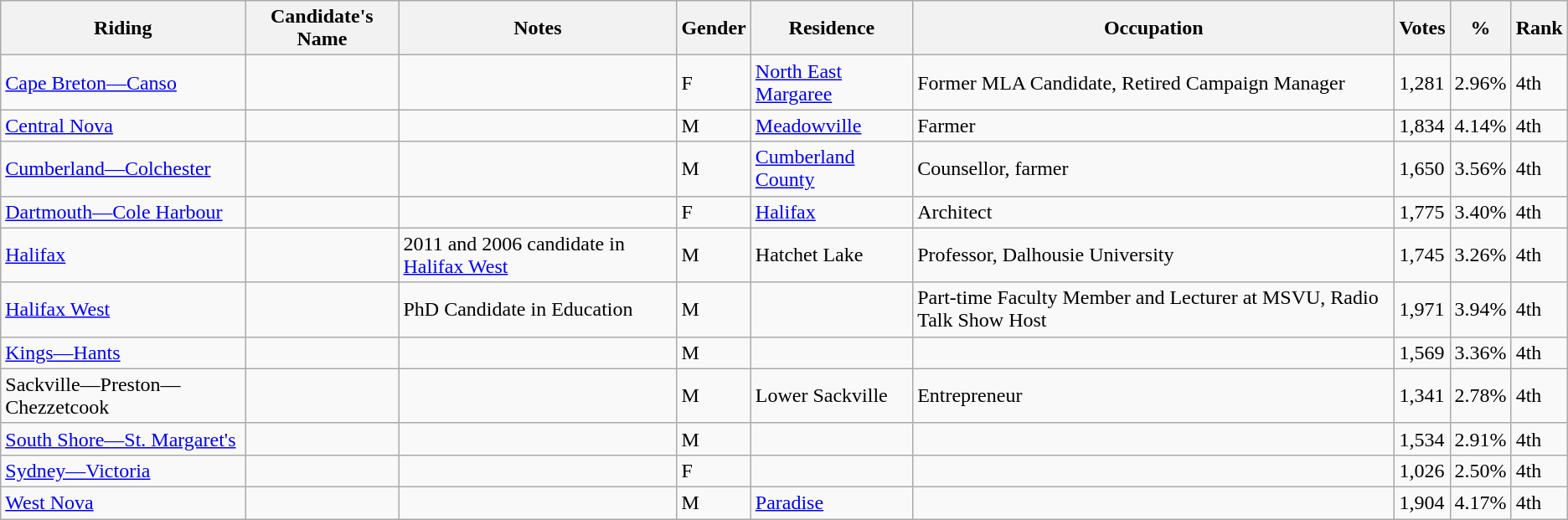<table class="wikitable sortable">
<tr>
<th>Riding<br></th>
<th>Candidate's Name</th>
<th>Notes</th>
<th>Gender</th>
<th>Residence</th>
<th>Occupation</th>
<th>Votes</th>
<th>%</th>
<th>Rank</th>
</tr>
<tr>
<td><a href='#'>Cape Breton—Canso</a></td>
<td></td>
<td></td>
<td>F</td>
<td><a href='#'>North East Margaree</a></td>
<td>Former MLA Candidate, Retired Campaign Manager</td>
<td>1,281</td>
<td>2.96%</td>
<td>4th</td>
</tr>
<tr>
<td><a href='#'>Central Nova</a></td>
<td></td>
<td></td>
<td>M</td>
<td><a href='#'>Meadowville</a></td>
<td>Farmer</td>
<td>1,834</td>
<td>4.14%</td>
<td>4th</td>
</tr>
<tr>
<td><a href='#'>Cumberland—Colchester</a></td>
<td></td>
<td></td>
<td>M</td>
<td><a href='#'>Cumberland County</a></td>
<td>Counsellor, farmer</td>
<td>1,650</td>
<td>3.56%</td>
<td>4th</td>
</tr>
<tr>
<td><a href='#'>Dartmouth—Cole Harbour</a></td>
<td></td>
<td></td>
<td>F</td>
<td><a href='#'>Halifax</a></td>
<td>Architect</td>
<td>1,775</td>
<td>3.40%</td>
<td>4th</td>
</tr>
<tr>
<td><a href='#'>Halifax</a></td>
<td></td>
<td>2011 and 2006 candidate in <a href='#'>Halifax West</a></td>
<td>M</td>
<td>Hatchet Lake</td>
<td>Professor, Dalhousie University</td>
<td>1,745</td>
<td>3.26%</td>
<td>4th</td>
</tr>
<tr>
<td><a href='#'>Halifax West</a></td>
<td></td>
<td>PhD Candidate in Education</td>
<td>M</td>
<td></td>
<td>Part-time Faculty Member and Lecturer at MSVU, Radio Talk Show Host</td>
<td>1,971</td>
<td>3.94%</td>
<td>4th</td>
</tr>
<tr>
<td><a href='#'>Kings—Hants</a></td>
<td></td>
<td></td>
<td>M</td>
<td></td>
<td></td>
<td>1,569</td>
<td>3.36%</td>
<td>4th</td>
</tr>
<tr>
<td>Sackville—Preston—Chezzetcook</td>
<td></td>
<td></td>
<td>M</td>
<td>Lower Sackville</td>
<td>Entrepreneur</td>
<td>1,341</td>
<td>2.78%</td>
<td>4th</td>
</tr>
<tr>
<td><a href='#'>South Shore—St. Margaret's</a></td>
<td></td>
<td></td>
<td>M</td>
<td></td>
<td></td>
<td>1,534</td>
<td>2.91%</td>
<td>4th</td>
</tr>
<tr>
<td><a href='#'>Sydney—Victoria</a></td>
<td></td>
<td></td>
<td>F</td>
<td></td>
<td></td>
<td>1,026</td>
<td>2.50%</td>
<td>4th</td>
</tr>
<tr>
<td><a href='#'>West Nova</a></td>
<td></td>
<td></td>
<td>M</td>
<td><a href='#'>Paradise</a></td>
<td></td>
<td>1,904</td>
<td>4.17%</td>
<td>4th</td>
</tr>
</table>
